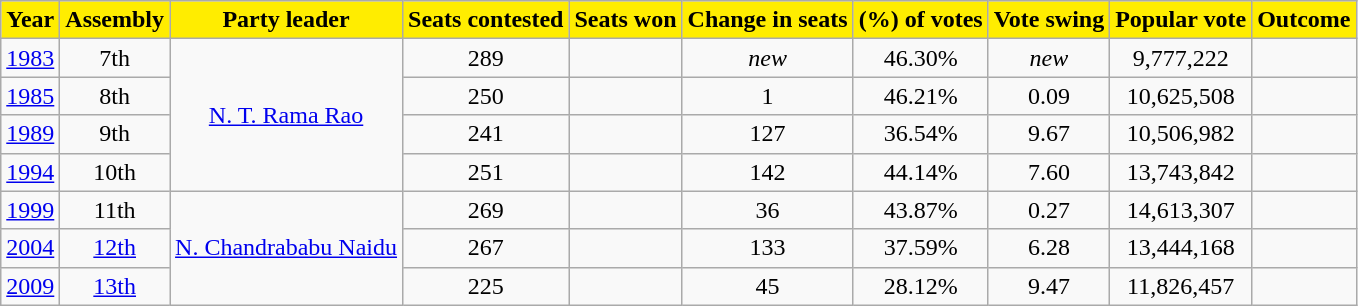<table class="wikitable sortable" style="text-align:center">
<tr>
<th style="background-color:#FFED00;color:black">Year</th>
<th style="background-color:#FFED00;color:black">Assembly</th>
<th style="background-color:#FFED00;color:black">Party leader</th>
<th style="background-color:#FFED00;color:black">Seats contested</th>
<th style="background-color:#FFED00;color:black">Seats won</th>
<th style="background-color:#FFED00;color:black">Change in seats</th>
<th style="background-color:#FFED00;color:black">(%) of votes</th>
<th style="background-color:#FFED00;color:black">Vote swing</th>
<th style="background-color:#FFED00;color:black">Popular vote</th>
<th style="background-color:#FFED00;color:black">Outcome</th>
</tr>
<tr>
<td><a href='#'>1983</a></td>
<td>7th</td>
<td rowspan=4><a href='#'>N. T. Rama Rao</a></td>
<td>289</td>
<td></td>
<td> <em>new</em></td>
<td>46.30%</td>
<td> <em>new</em></td>
<td>9,777,222</td>
<td></td>
</tr>
<tr>
<td><a href='#'>1985</a></td>
<td>8th</td>
<td>250</td>
<td></td>
<td> 1</td>
<td>46.21%</td>
<td> 0.09</td>
<td>10,625,508</td>
<td></td>
</tr>
<tr>
<td><a href='#'>1989</a></td>
<td>9th</td>
<td>241</td>
<td></td>
<td> 127</td>
<td>36.54%</td>
<td> 9.67</td>
<td>10,506,982</td>
<td></td>
</tr>
<tr>
<td><a href='#'>1994</a></td>
<td>10th</td>
<td>251</td>
<td></td>
<td> 142</td>
<td>44.14%</td>
<td> 7.60</td>
<td>13,743,842</td>
<td></td>
</tr>
<tr>
<td><a href='#'>1999</a></td>
<td>11th</td>
<td rowspan=3><a href='#'>N. Chandrababu Naidu</a></td>
<td>269</td>
<td></td>
<td> 36</td>
<td>43.87%</td>
<td> 0.27</td>
<td>14,613,307</td>
<td></td>
</tr>
<tr>
<td><a href='#'>2004</a></td>
<td><a href='#'>12th</a></td>
<td>267</td>
<td></td>
<td> 133</td>
<td>37.59%</td>
<td> 6.28</td>
<td>13,444,168</td>
<td></td>
</tr>
<tr>
<td><a href='#'>2009</a></td>
<td><a href='#'>13th</a></td>
<td>225</td>
<td></td>
<td> 45</td>
<td>28.12%</td>
<td> 9.47</td>
<td>11,826,457</td>
<td></td>
</tr>
</table>
